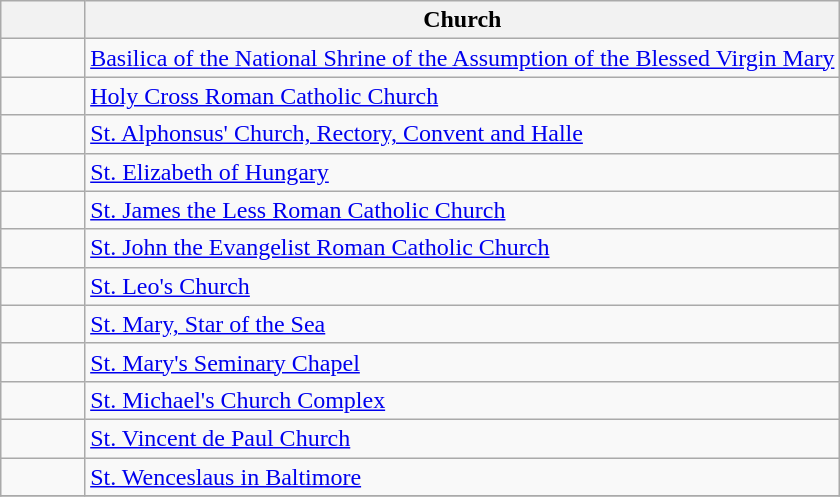<table class="wikitable">
<tr>
<th width="10%"></th>
<th width="90%">Church</th>
</tr>
<tr>
<td></td>
<td><a href='#'>Basilica of the National Shrine of the Assumption of the Blessed Virgin Mary</a></td>
</tr>
<tr>
<td></td>
<td><a href='#'>Holy Cross Roman Catholic Church</a></td>
</tr>
<tr>
<td></td>
<td><a href='#'>St. Alphonsus' Church, Rectory, Convent and Halle</a></td>
</tr>
<tr>
<td></td>
<td><a href='#'>St. Elizabeth of Hungary</a></td>
</tr>
<tr>
<td></td>
<td><a href='#'>St. James the Less Roman Catholic Church</a></td>
</tr>
<tr>
<td></td>
<td><a href='#'>St. John the Evangelist Roman Catholic Church</a></td>
</tr>
<tr>
<td></td>
<td><a href='#'>St. Leo's Church</a></td>
</tr>
<tr>
<td></td>
<td><a href='#'>St. Mary, Star of the Sea</a></td>
</tr>
<tr>
<td></td>
<td><a href='#'>St. Mary's Seminary Chapel</a></td>
</tr>
<tr>
<td></td>
<td><a href='#'>St. Michael's Church Complex</a></td>
</tr>
<tr>
<td></td>
<td><a href='#'>St. Vincent de Paul Church</a></td>
</tr>
<tr>
<td></td>
<td><a href='#'>St. Wenceslaus in Baltimore</a></td>
</tr>
<tr>
</tr>
</table>
